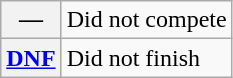<table class="wikitable">
<tr>
<th scope="row">—</th>
<td>Did not compete</td>
</tr>
<tr>
<th scope="row"><a href='#'>DNF</a></th>
<td>Did not finish</td>
</tr>
</table>
